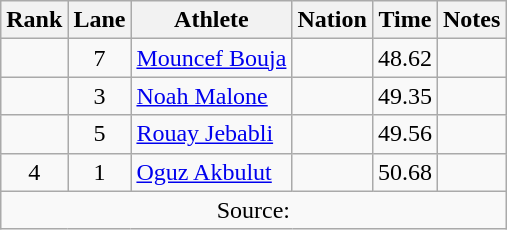<table class="wikitable sortable" style="text-align:center;">
<tr>
<th scope="col">Rank</th>
<th scope="col">Lane</th>
<th scope="col">Athlete</th>
<th scope="col">Nation</th>
<th scope="col">Time</th>
<th scope="col">Notes</th>
</tr>
<tr>
<td></td>
<td>7</td>
<td align=left><a href='#'>Mouncef Bouja</a></td>
<td align=left></td>
<td>48.62</td>
<td></td>
</tr>
<tr>
<td></td>
<td>3</td>
<td align=left><a href='#'>Noah Malone</a></td>
<td align=left></td>
<td>49.35</td>
<td></td>
</tr>
<tr>
<td></td>
<td>5</td>
<td align=left><a href='#'>Rouay Jebabli</a></td>
<td align=left></td>
<td>49.56</td>
<td></td>
</tr>
<tr>
<td>4</td>
<td>1</td>
<td align=left><a href='#'>Oguz Akbulut</a></td>
<td align=left></td>
<td>50.68</td>
<td></td>
</tr>
<tr class="sortbottom">
<td colspan=6>Source:</td>
</tr>
</table>
